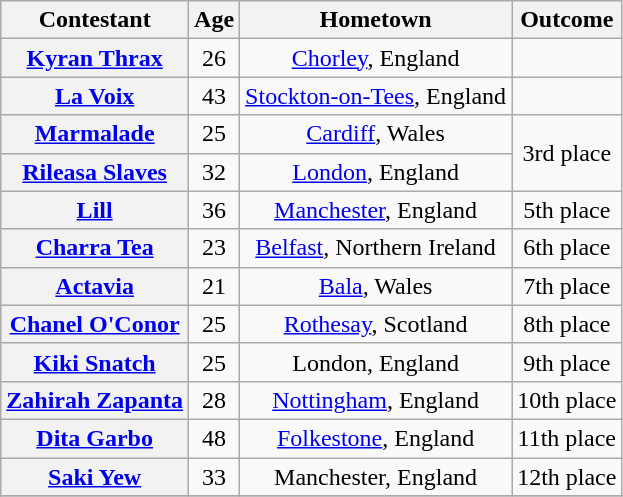<table class="wikitable sortable" style="text-align:center;">
<tr>
<th scope="col">Contestant</th>
<th scope="col">Age</th>
<th scope="col">Hometown</th>
<th scope="col">Outcome</th>
</tr>
<tr>
<th scope="row"><a href='#'>Kyran Thrax</a></th>
<td>26</td>
<td nowrap><a href='#'>Chorley</a>, England</td>
<td></td>
</tr>
<tr>
<th scope="row"><a href='#'>La Voix</a></th>
<td>43</td>
<td nowrap><a href='#'>Stockton-on-Tees</a>, England</td>
<td></td>
</tr>
<tr>
<th scope="row"><a href='#'>Marmalade</a></th>
<td>25</td>
<td><a href='#'>Cardiff</a>, Wales</td>
<td rowspan="2">3rd place</td>
</tr>
<tr>
<th scope="row"><a href='#'>Rileasa Slaves</a></th>
<td>32</td>
<td><a href='#'>London</a>, England</td>
</tr>
<tr>
<th scope="row"><a href='#'>Lill</a></th>
<td>36</td>
<td><a href='#'>Manchester</a>, England</td>
<td nowrap>5th place</td>
</tr>
<tr>
<th scope="row"><a href='#'>Charra Tea</a></th>
<td>23</td>
<td nowrap><a href='#'>Belfast</a>, Northern Ireland</td>
<td nowrap>6th place</td>
</tr>
<tr>
<th scope="row"><a href='#'>Actavia</a></th>
<td>21</td>
<td><a href='#'>Bala</a>, Wales</td>
<td nowrap>7th place</td>
</tr>
<tr>
<th scope="row"><a href='#'>Chanel O'Conor</a></th>
<td>25</td>
<td><a href='#'>Rothesay</a>, Scotland</td>
<td nowrap>8th place</td>
</tr>
<tr>
<th><a href='#'>Kiki Snatch</a></th>
<td>25</td>
<td>London, England</td>
<td nowrap>9th place</td>
</tr>
<tr>
<th scope="row" nowrap><a href='#'>Zahirah Zapanta</a></th>
<td>28</td>
<td><a href='#'>Nottingham</a>, England</td>
<td nowrap>10th place</td>
</tr>
<tr>
<th scope="row"><a href='#'>Dita Garbo</a></th>
<td>48</td>
<td><a href='#'>Folkestone</a>, England</td>
<td nowrap>11th place</td>
</tr>
<tr>
<th scope="row"><a href='#'>Saki Yew</a></th>
<td>33</td>
<td>Manchester, England</td>
<td nowrap>12th place</td>
</tr>
<tr>
</tr>
</table>
